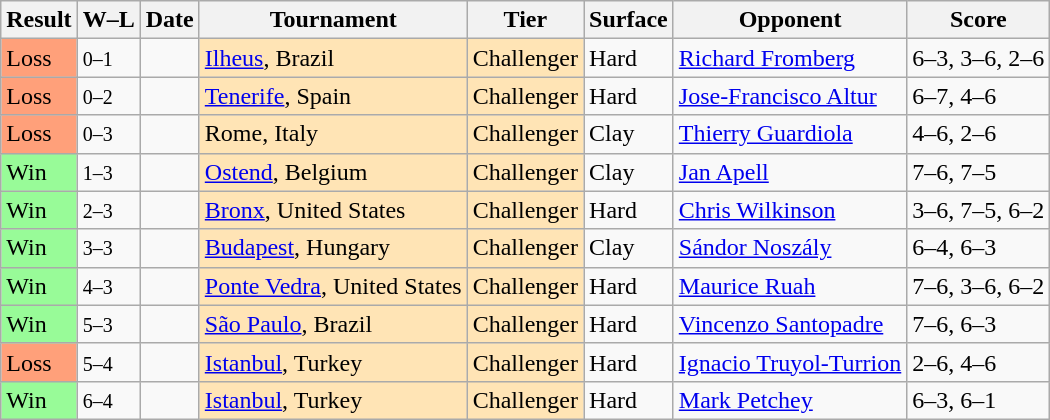<table class="sortable wikitable">
<tr>
<th>Result</th>
<th class="unsortable">W–L</th>
<th>Date</th>
<th>Tournament</th>
<th>Tier</th>
<th>Surface</th>
<th>Opponent</th>
<th class="unsortable">Score</th>
</tr>
<tr>
<td style="background:#ffa07a;">Loss</td>
<td><small>0–1</small></td>
<td></td>
<td style="background:moccasin;"><a href='#'>Ilheus</a>, Brazil</td>
<td style="background:moccasin;">Challenger</td>
<td>Hard</td>
<td> <a href='#'>Richard Fromberg</a></td>
<td>6–3, 3–6, 2–6</td>
</tr>
<tr>
<td style="background:#ffa07a;">Loss</td>
<td><small>0–2</small></td>
<td></td>
<td style="background:moccasin;"><a href='#'>Tenerife</a>, Spain</td>
<td style="background:moccasin;">Challenger</td>
<td>Hard</td>
<td> <a href='#'>Jose-Francisco Altur</a></td>
<td>6–7, 4–6</td>
</tr>
<tr>
<td style="background:#ffa07a;">Loss</td>
<td><small>0–3</small></td>
<td></td>
<td style="background:moccasin;">Rome, Italy</td>
<td style="background:moccasin;">Challenger</td>
<td>Clay</td>
<td> <a href='#'>Thierry Guardiola</a></td>
<td>4–6, 2–6</td>
</tr>
<tr>
<td style="background:#98fb98;">Win</td>
<td><small>1–3</small></td>
<td></td>
<td style="background:moccasin;"><a href='#'>Ostend</a>, Belgium</td>
<td style="background:moccasin;">Challenger</td>
<td>Clay</td>
<td> <a href='#'>Jan Apell</a></td>
<td>7–6, 7–5</td>
</tr>
<tr>
<td style="background:#98fb98;">Win</td>
<td><small>2–3</small></td>
<td></td>
<td style="background:moccasin;"><a href='#'>Bronx</a>, United States</td>
<td style="background:moccasin;">Challenger</td>
<td>Hard</td>
<td> <a href='#'>Chris Wilkinson</a></td>
<td>3–6, 7–5, 6–2</td>
</tr>
<tr>
<td style="background:#98fb98;">Win</td>
<td><small>3–3</small></td>
<td></td>
<td style="background:moccasin;"><a href='#'>Budapest</a>, Hungary</td>
<td style="background:moccasin;">Challenger</td>
<td>Clay</td>
<td> <a href='#'>Sándor Noszály</a></td>
<td>6–4, 6–3</td>
</tr>
<tr>
<td style="background:#98fb98;">Win</td>
<td><small>4–3</small></td>
<td></td>
<td style="background:moccasin;"><a href='#'>Ponte Vedra</a>, United States</td>
<td style="background:moccasin;">Challenger</td>
<td>Hard</td>
<td> <a href='#'>Maurice Ruah</a></td>
<td>7–6, 3–6, 6–2</td>
</tr>
<tr>
<td style="background:#98fb98;">Win</td>
<td><small>5–3</small></td>
<td></td>
<td style="background:moccasin;"><a href='#'>São Paulo</a>, Brazil</td>
<td style="background:moccasin;">Challenger</td>
<td>Hard</td>
<td> <a href='#'>Vincenzo Santopadre</a></td>
<td>7–6, 6–3</td>
</tr>
<tr>
<td style="background:#ffa07a;">Loss</td>
<td><small>5–4</small></td>
<td></td>
<td style="background:moccasin;"><a href='#'>Istanbul</a>, Turkey</td>
<td style="background:moccasin;">Challenger</td>
<td>Hard</td>
<td> <a href='#'>Ignacio Truyol-Turrion</a></td>
<td>2–6, 4–6</td>
</tr>
<tr>
<td style="background:#98fb98;">Win</td>
<td><small>6–4</small></td>
<td></td>
<td style="background:moccasin;"><a href='#'>Istanbul</a>, Turkey</td>
<td style="background:moccasin;">Challenger</td>
<td>Hard</td>
<td> <a href='#'>Mark Petchey</a></td>
<td>6–3, 6–1</td>
</tr>
</table>
